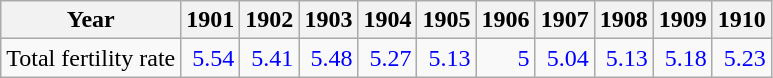<table class="wikitable " style="text-align:right">
<tr>
<th>Year</th>
<th>1901</th>
<th>1902</th>
<th>1903</th>
<th>1904</th>
<th>1905</th>
<th>1906</th>
<th>1907</th>
<th>1908</th>
<th>1909</th>
<th>1910</th>
</tr>
<tr>
<td align="left">Total fertility rate</td>
<td style="text-align:right; color:blue;">5.54</td>
<td style="text-align:right; color:blue;">5.41</td>
<td style="text-align:right; color:blue;">5.48</td>
<td style="text-align:right; color:blue;">5.27</td>
<td style="text-align:right; color:blue;">5.13</td>
<td style="text-align:right; color:blue;">5</td>
<td style="text-align:right; color:blue;">5.04</td>
<td style="text-align:right; color:blue;">5.13</td>
<td style="text-align:right; color:blue;">5.18</td>
<td style="text-align:right; color:blue;">5.23</td>
</tr>
</table>
